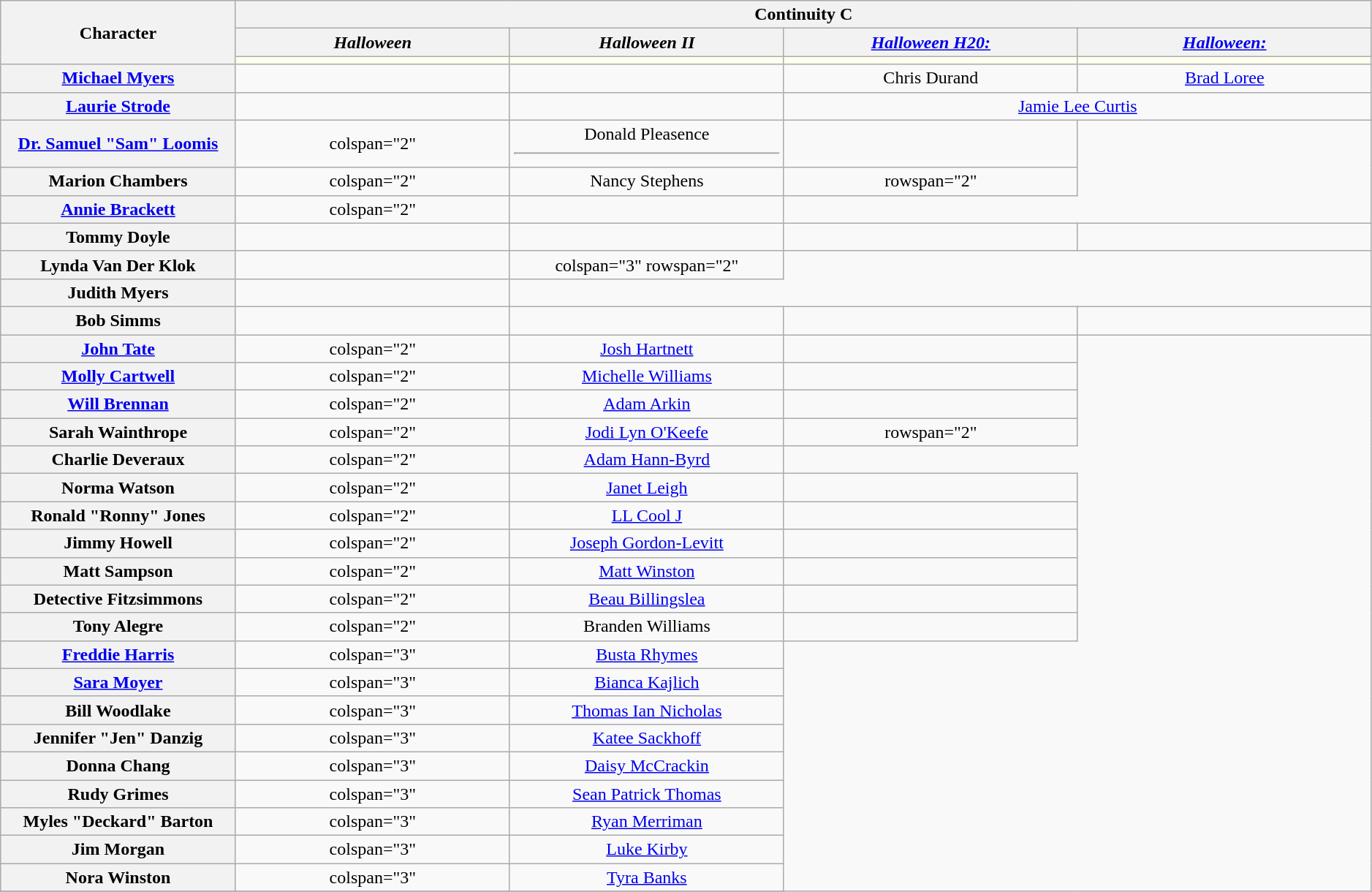<table class="wikitable" style="text-align:center; width:99%;">
<tr>
<th rowspan="3" style="width:12%;">Character</th>
<th colspan="5" style="text-align:center;">Continuity C</th>
</tr>
<tr>
<th style="text-align:center; width:14%;"><em>Halloween</em></th>
<th style="text-align:center; width:14%;"><em>Halloween II</em></th>
<th style="text-align:center; width:15%;"><a href='#'><em>Halloween H20:<br></em></a></th>
<th style="text-align:center; width:15%;"><a href='#'><em>Halloween:<br></em></a></th>
</tr>
<tr>
<td style="background:ivory;"></td>
<td style="background:ivory;"></td>
<td style="background:ivory;"></td>
<td style="background:ivory;"></td>
</tr>
<tr>
<th><a href='#'>Michael Myers<br></a></th>
<td></td>
<td></td>
<td>Chris Durand</td>
<td><a href='#'>Brad Loree</a></td>
</tr>
<tr>
<th><a href='#'>Laurie Strode<br></a></th>
<td></td>
<td></td>
<td colspan="2"><a href='#'>Jamie Lee Curtis</a></td>
</tr>
<tr>
<th><a href='#'>Dr. Samuel "Sam" Loomis</a></th>
<td>colspan="2" </td>
<td>Donald Pleasence<hr></td>
<td></td>
</tr>
<tr>
<th>Marion Chambers</th>
<td>colspan="2" </td>
<td>Nancy Stephens</td>
<td>rowspan="2" </td>
</tr>
<tr>
<th><a href='#'>Annie Brackett</a></th>
<td>colspan="2" </td>
<td></td>
</tr>
<tr>
<th>Tommy Doyle</th>
<td></td>
<td></td>
<td></td>
<td></td>
</tr>
<tr>
<th>Lynda Van Der Klok</th>
<td></td>
<td>colspan="3" rowspan="2" </td>
</tr>
<tr>
<th>Judith Myers</th>
<td></td>
</tr>
<tr>
<th>Bob Simms</th>
<td></td>
<td></td>
<td></td>
<td></td>
</tr>
<tr>
<th><a href='#'>John Tate</a></th>
<td>colspan="2" </td>
<td><a href='#'>Josh Hartnett</a></td>
<td></td>
</tr>
<tr>
<th><a href='#'>Molly Cartwell</a></th>
<td>colspan="2" </td>
<td><a href='#'>Michelle Williams</a></td>
<td></td>
</tr>
<tr>
<th><a href='#'>Will Brennan</a></th>
<td>colspan="2" </td>
<td><a href='#'>Adam Arkin</a></td>
<td></td>
</tr>
<tr>
<th>Sarah Wainthrope</th>
<td>colspan="2" </td>
<td><a href='#'>Jodi Lyn O'Keefe</a></td>
<td>rowspan="2" </td>
</tr>
<tr>
<th>Charlie Deveraux</th>
<td>colspan="2" </td>
<td><a href='#'>Adam Hann-Byrd</a></td>
</tr>
<tr>
<th>Norma Watson</th>
<td>colspan="2" </td>
<td><a href='#'>Janet Leigh</a></td>
<td></td>
</tr>
<tr>
<th>Ronald "Ronny" Jones</th>
<td>colspan="2" </td>
<td><a href='#'>LL Cool J</a></td>
<td></td>
</tr>
<tr>
<th>Jimmy Howell</th>
<td>colspan="2" </td>
<td><a href='#'>Joseph Gordon-Levitt</a></td>
<td></td>
</tr>
<tr>
<th>Matt Sampson</th>
<td>colspan="2" </td>
<td><a href='#'>Matt Winston</a></td>
<td></td>
</tr>
<tr>
<th>Detective Fitzsimmons</th>
<td>colspan="2" </td>
<td><a href='#'>Beau Billingslea</a></td>
<td></td>
</tr>
<tr>
<th>Tony Alegre</th>
<td>colspan="2" </td>
<td>Branden Williams</td>
<td></td>
</tr>
<tr>
<th><a href='#'>Freddie Harris</a></th>
<td>colspan="3" </td>
<td><a href='#'>Busta Rhymes</a></td>
</tr>
<tr>
<th><a href='#'>Sara Moyer</a></th>
<td>colspan="3" </td>
<td><a href='#'>Bianca Kajlich</a></td>
</tr>
<tr>
<th>Bill Woodlake</th>
<td>colspan="3" </td>
<td><a href='#'>Thomas Ian Nicholas</a></td>
</tr>
<tr>
<th>Jennifer "Jen" Danzig</th>
<td>colspan="3" </td>
<td><a href='#'>Katee Sackhoff</a></td>
</tr>
<tr>
<th>Donna Chang</th>
<td>colspan="3" </td>
<td><a href='#'>Daisy McCrackin</a></td>
</tr>
<tr>
<th>Rudy Grimes</th>
<td>colspan="3" </td>
<td><a href='#'>Sean Patrick Thomas</a></td>
</tr>
<tr>
<th>Myles "Deckard" Barton</th>
<td>colspan="3" </td>
<td><a href='#'>Ryan Merriman</a></td>
</tr>
<tr>
<th>Jim Morgan</th>
<td>colspan="3" </td>
<td><a href='#'>Luke Kirby</a></td>
</tr>
<tr>
<th>Nora Winston</th>
<td>colspan="3" </td>
<td><a href='#'>Tyra Banks</a></td>
</tr>
<tr>
</tr>
</table>
